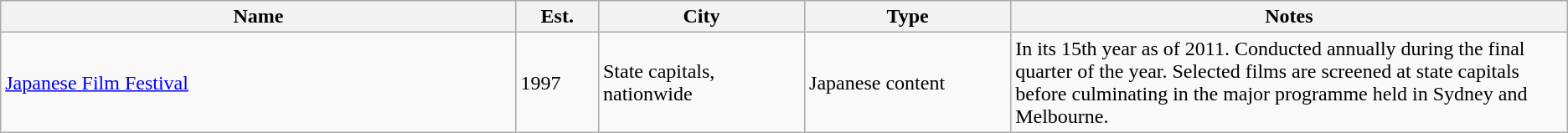<table class="wikitable">
<tr>
<th width="25%">Name</th>
<th width="4%">Est.</th>
<th width="10%">City</th>
<th width="10%">Type</th>
<th width="27%">Notes</th>
</tr>
<tr>
<td><a href='#'>Japanese Film Festival</a></td>
<td>1997</td>
<td>State capitals, nationwide</td>
<td>Japanese content</td>
<td>In its 15th year as of 2011. Conducted annually during the final quarter of the year. Selected films are screened at state capitals before culminating in the major programme held in Sydney and Melbourne.</td>
</tr>
</table>
